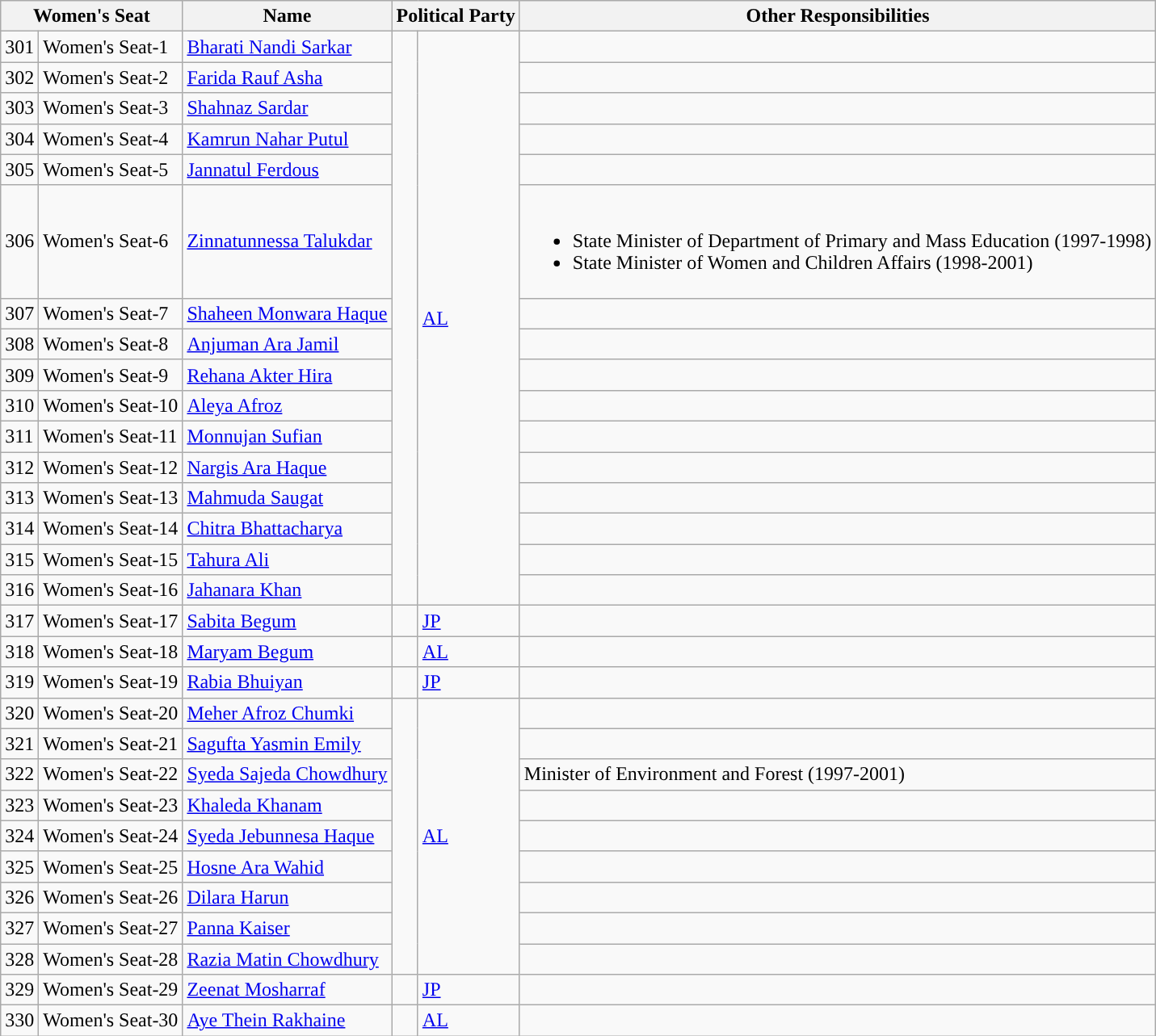<table class="wikitable sortable">
<tr>
<th colspan="2">Women's Seat</th>
<th>Name</th>
<th colspan="2"><strong>Political Party</strong></th>
<th>Other Responsibilities</th>
</tr>
<tr>
<td>301</td>
<td>Women's Seat-1</td>
<td><a href='#'>Bharati Nandi Sarkar</a></td>
<td rowspan="16" style="background-color:"></td>
<td rowspan="16"><a href='#'>AL</a></td>
<td></td>
</tr>
<tr>
<td>302</td>
<td>Women's Seat-2</td>
<td><a href='#'>Farida Rauf Asha</a></td>
<td></td>
</tr>
<tr>
<td>303</td>
<td>Women's Seat-3</td>
<td><a href='#'>Shahnaz Sardar</a></td>
<td></td>
</tr>
<tr>
<td>304</td>
<td>Women's Seat-4</td>
<td><a href='#'>Kamrun Nahar Putul</a></td>
<td></td>
</tr>
<tr>
<td>305</td>
<td>Women's Seat-5</td>
<td><a href='#'>Jannatul Ferdous</a></td>
<td></td>
</tr>
<tr>
<td>306</td>
<td>Women's Seat-6</td>
<td><a href='#'>Zinnatunnessa Talukdar</a></td>
<td><br><ul><li>State Minister of Department of Primary and Mass Education (1997-1998)</li><li>State Minister of Women and Children Affairs (1998-2001)</li></ul></td>
</tr>
<tr>
<td>307</td>
<td>Women's Seat-7</td>
<td><a href='#'>Shaheen Monwara Haque</a></td>
<td></td>
</tr>
<tr>
<td>308</td>
<td>Women's Seat-8</td>
<td><a href='#'>Anjuman Ara Jamil</a></td>
<td></td>
</tr>
<tr>
<td>309</td>
<td>Women's Seat-9</td>
<td><a href='#'>Rehana Akter Hira</a></td>
<td></td>
</tr>
<tr>
<td>310</td>
<td>Women's Seat-10</td>
<td><a href='#'>Aleya Afroz</a></td>
<td></td>
</tr>
<tr>
<td>311</td>
<td>Women's Seat-11</td>
<td><a href='#'>Monnujan Sufian</a></td>
<td></td>
</tr>
<tr>
<td>312</td>
<td>Women's Seat-12</td>
<td><a href='#'>Nargis Ara Haque</a></td>
<td></td>
</tr>
<tr>
<td>313</td>
<td>Women's Seat-13</td>
<td><a href='#'>Mahmuda Saugat</a></td>
<td></td>
</tr>
<tr>
<td>314</td>
<td>Women's Seat-14</td>
<td><a href='#'>Chitra Bhattacharya</a></td>
<td></td>
</tr>
<tr>
<td>315</td>
<td>Women's Seat-15</td>
<td><a href='#'>Tahura Ali</a></td>
<td></td>
</tr>
<tr>
<td>316</td>
<td>Women's Seat-16</td>
<td><a href='#'>Jahanara Khan</a></td>
<td></td>
</tr>
<tr>
<td>317</td>
<td>Women's Seat-17</td>
<td><a href='#'>Sabita Begum</a></td>
<td style="background-color:"></td>
<td><a href='#'>JP</a></td>
<td></td>
</tr>
<tr>
<td>318</td>
<td>Women's Seat-18</td>
<td><a href='#'>Maryam Begum</a></td>
<td style="background-color:"></td>
<td><a href='#'>AL</a></td>
<td></td>
</tr>
<tr>
<td>319</td>
<td>Women's Seat-19</td>
<td><a href='#'>Rabia Bhuiyan</a></td>
<td style="background-color:"></td>
<td><a href='#'>JP</a></td>
<td></td>
</tr>
<tr>
<td>320</td>
<td>Women's Seat-20</td>
<td><a href='#'>Meher Afroz Chumki</a></td>
<td rowspan="9" style="background-color:"></td>
<td rowspan="9"><a href='#'>AL</a></td>
<td></td>
</tr>
<tr>
<td>321</td>
<td>Women's Seat-21</td>
<td><a href='#'>Sagufta Yasmin Emily</a></td>
<td></td>
</tr>
<tr>
<td>322</td>
<td>Women's Seat-22</td>
<td><a href='#'>Syeda Sajeda Chowdhury</a></td>
<td>Minister of Environment and Forest (1997-2001)</td>
</tr>
<tr>
<td>323</td>
<td>Women's Seat-23</td>
<td><a href='#'>Khaleda Khanam</a></td>
<td></td>
</tr>
<tr>
<td>324</td>
<td>Women's Seat-24</td>
<td><a href='#'>Syeda Jebunnesa Haque</a></td>
<td></td>
</tr>
<tr>
<td>325</td>
<td>Women's Seat-25</td>
<td><a href='#'>Hosne Ara Wahid</a></td>
<td></td>
</tr>
<tr>
<td>326</td>
<td>Women's Seat-26</td>
<td><a href='#'>Dilara Harun</a></td>
<td></td>
</tr>
<tr>
<td>327</td>
<td>Women's Seat-27</td>
<td><a href='#'>Panna Kaiser</a></td>
<td></td>
</tr>
<tr>
<td>328</td>
<td>Women's Seat-28</td>
<td><a href='#'>Razia Matin Chowdhury</a></td>
<td></td>
</tr>
<tr>
<td>329</td>
<td>Women's Seat-29</td>
<td><a href='#'>Zeenat Mosharraf</a></td>
<td style="background-color:"></td>
<td><a href='#'>JP</a></td>
<td></td>
</tr>
<tr>
<td>330</td>
<td>Women's Seat-30</td>
<td><a href='#'>Aye Thein Rakhaine</a></td>
<td style="background-color:"></td>
<td><a href='#'>AL</a></td>
<td></td>
</tr>
</table>
